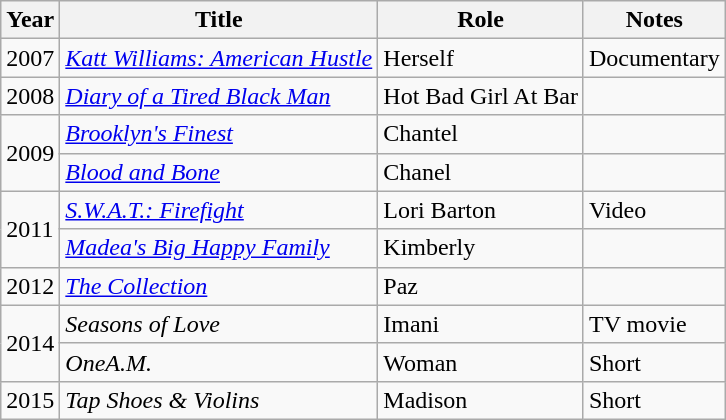<table class="wikitable">
<tr>
<th>Year</th>
<th>Title</th>
<th>Role</th>
<th>Notes</th>
</tr>
<tr>
<td>2007</td>
<td><em><a href='#'>Katt Williams: American Hustle</a></em></td>
<td>Herself</td>
<td>Documentary</td>
</tr>
<tr>
<td>2008</td>
<td><em><a href='#'>Diary of a Tired Black Man</a></em></td>
<td>Hot Bad Girl At Bar</td>
<td></td>
</tr>
<tr>
<td rowspan="2">2009</td>
<td><em><a href='#'>Brooklyn's Finest</a></em></td>
<td>Chantel</td>
<td></td>
</tr>
<tr>
<td><em><a href='#'>Blood and Bone</a></em></td>
<td>Chanel</td>
<td></td>
</tr>
<tr>
<td rowspan="2">2011</td>
<td><em><a href='#'>S.W.A.T.: Firefight</a></em></td>
<td>Lori Barton</td>
<td>Video</td>
</tr>
<tr>
<td><em><a href='#'>Madea's Big Happy Family</a></em></td>
<td>Kimberly</td>
<td></td>
</tr>
<tr>
<td>2012</td>
<td><em><a href='#'>The Collection</a></em></td>
<td>Paz</td>
<td></td>
</tr>
<tr>
<td rowspan="2">2014</td>
<td><em>Seasons of Love</em></td>
<td>Imani</td>
<td>TV movie</td>
</tr>
<tr>
<td><em>OneA.M.</em></td>
<td>Woman</td>
<td>Short</td>
</tr>
<tr>
<td>2015</td>
<td><em>Tap Shoes & Violins</em></td>
<td>Madison</td>
<td>Short</td>
</tr>
</table>
